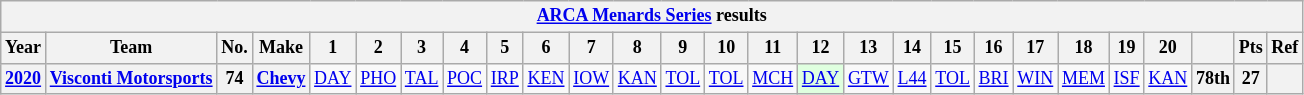<table class="wikitable" style="text-align:center; font-size:75%">
<tr>
<th colspan=48><a href='#'>ARCA Menards Series</a> results</th>
</tr>
<tr>
<th>Year</th>
<th>Team</th>
<th>No.</th>
<th>Make</th>
<th>1</th>
<th>2</th>
<th>3</th>
<th>4</th>
<th>5</th>
<th>6</th>
<th>7</th>
<th>8</th>
<th>9</th>
<th>10</th>
<th>11</th>
<th>12</th>
<th>13</th>
<th>14</th>
<th>15</th>
<th>16</th>
<th>17</th>
<th>18</th>
<th>19</th>
<th>20</th>
<th></th>
<th>Pts</th>
<th>Ref</th>
</tr>
<tr>
<th><a href='#'>2020</a></th>
<th><a href='#'>Visconti Motorsports</a></th>
<th>74</th>
<th><a href='#'>Chevy</a></th>
<td><a href='#'>DAY</a></td>
<td><a href='#'>PHO</a></td>
<td><a href='#'>TAL</a></td>
<td><a href='#'>POC</a></td>
<td><a href='#'>IRP</a></td>
<td><a href='#'>KEN</a></td>
<td><a href='#'>IOW</a></td>
<td><a href='#'>KAN</a></td>
<td><a href='#'>TOL</a></td>
<td><a href='#'>TOL</a></td>
<td><a href='#'>MCH</a></td>
<td style="background:#DFFFDF;"><a href='#'>DAY</a><br></td>
<td><a href='#'>GTW</a></td>
<td><a href='#'>L44</a></td>
<td><a href='#'>TOL</a></td>
<td><a href='#'>BRI</a></td>
<td><a href='#'>WIN</a></td>
<td><a href='#'>MEM</a></td>
<td><a href='#'>ISF</a></td>
<td><a href='#'>KAN</a></td>
<th>78th</th>
<th>27</th>
<th></th>
</tr>
</table>
